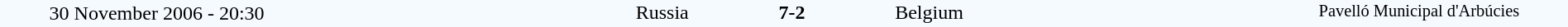<table style="width: 100%; background:#F5FAFF;" cellspacing="0">
<tr>
<td align=center rowspan=3 width=20%>30 November 2006 - 20:30</td>
</tr>
<tr>
<td width=24% align=right>Russia </td>
<td align=center width=13%><strong>7-2</strong></td>
<td width=24%> Belgium</td>
<td style=font-size:85% rowspan=3 valign=top align=center>Pavelló Municipal d'Arbúcies</td>
</tr>
<tr style=font-size:85%>
<td align=right valign=top></td>
<td></td>
<td></td>
</tr>
</table>
